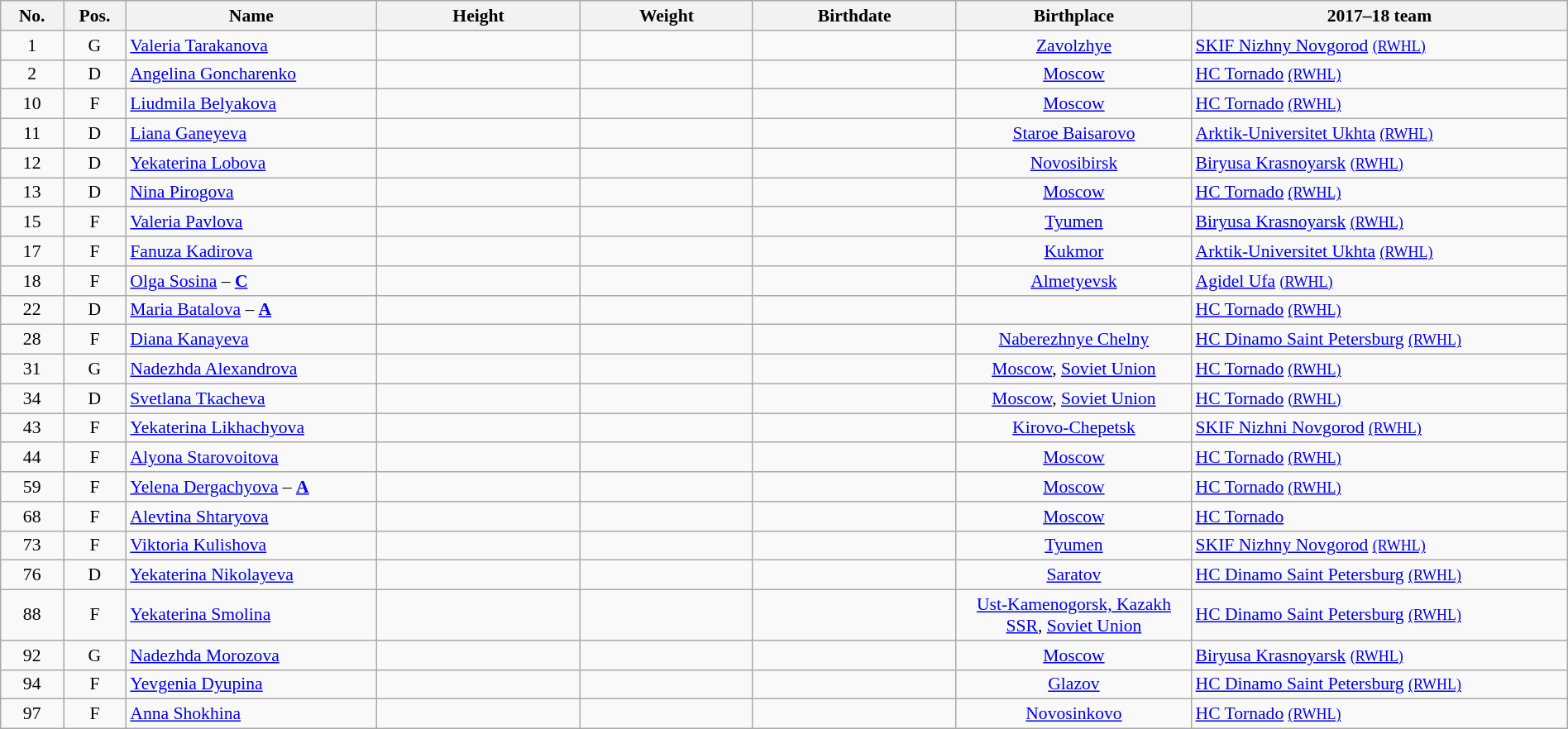<table width="100%" class="wikitable sortable" style="font-size: 90%; text-align: center;">
<tr>
<th style="width:  4%;">No.</th>
<th style="width:  4%;">Pos.</th>
<th style="width: 16%;">Name</th>
<th style="width: 13%;">Height</th>
<th style="width: 11%;">Weight</th>
<th style="width: 13%;">Birthdate</th>
<th style="width: 15%;">Birthplace</th>
<th style="width: 24%;">2017–18 team</th>
</tr>
<tr>
<td>1</td>
<td>G</td>
<td align=left><a href='#'>Valeria Tarakanova</a></td>
<td></td>
<td></td>
<td></td>
<td><a href='#'>Zavolzhye</a></td>
<td style="text-align:left;"> <a href='#'>SKIF Nizhny Novgorod</a> <small><a href='#'>(RWHL)</a></small></td>
</tr>
<tr>
<td>2</td>
<td>D</td>
<td align=left><a href='#'>Angelina Goncharenko</a></td>
<td></td>
<td></td>
<td></td>
<td><a href='#'>Moscow</a></td>
<td style="text-align:left;"> <a href='#'>HC Tornado</a> <small><a href='#'>(RWHL)</a></small></td>
</tr>
<tr>
<td>10</td>
<td>F</td>
<td align=left><a href='#'>Liudmila Belyakova</a></td>
<td></td>
<td></td>
<td></td>
<td><a href='#'>Moscow</a></td>
<td style="text-align:left;"> <a href='#'>HC Tornado</a> <small><a href='#'>(RWHL)</a></small></td>
</tr>
<tr>
<td>11</td>
<td>D</td>
<td align=left><a href='#'>Liana Ganeyeva</a></td>
<td></td>
<td></td>
<td></td>
<td><a href='#'>Staroe Baisarovo</a></td>
<td style="text-align:left;"> <a href='#'>Arktik-Universitet Ukhta</a> <small><a href='#'>(RWHL)</a></small></td>
</tr>
<tr>
<td>12</td>
<td>D</td>
<td align=left><a href='#'>Yekaterina Lobova</a></td>
<td></td>
<td></td>
<td></td>
<td><a href='#'>Novosibirsk</a></td>
<td style="text-align:left;"> <a href='#'>Biryusa Krasnoyarsk</a> <small><a href='#'>(RWHL)</a></small></td>
</tr>
<tr>
<td>13</td>
<td>D</td>
<td align=left><a href='#'>Nina Pirogova</a></td>
<td></td>
<td></td>
<td></td>
<td><a href='#'>Moscow</a></td>
<td style="text-align:left;"> <a href='#'>HC Tornado</a> <small><a href='#'>(RWHL)</a></small></td>
</tr>
<tr>
<td>15</td>
<td>F</td>
<td align=left><a href='#'>Valeria Pavlova</a></td>
<td></td>
<td></td>
<td></td>
<td><a href='#'>Tyumen</a></td>
<td style="text-align:left;"> <a href='#'>Biryusa Krasnoyarsk</a> <small><a href='#'>(RWHL)</a></small></td>
</tr>
<tr>
<td>17</td>
<td>F</td>
<td align=left><a href='#'>Fanuza Kadirova</a></td>
<td></td>
<td></td>
<td></td>
<td><a href='#'>Kukmor</a></td>
<td style="text-align:left;"> <a href='#'>Arktik-Universitet Ukhta</a> <small><a href='#'>(RWHL)</a></small></td>
</tr>
<tr>
<td>18</td>
<td>F</td>
<td align=left><a href='#'>Olga Sosina</a> – <strong><a href='#'>C</a></strong></td>
<td></td>
<td></td>
<td></td>
<td><a href='#'>Almetyevsk</a></td>
<td style="text-align:left;"> <a href='#'>Agidel Ufa</a> <small><a href='#'>(RWHL)</a></small></td>
</tr>
<tr>
<td>22</td>
<td>D</td>
<td align=left><a href='#'>Maria Batalova</a> – <strong><a href='#'>A</a></strong></td>
<td></td>
<td></td>
<td></td>
<td></td>
<td style="text-align:left;"> <a href='#'>HC Tornado</a> <small><a href='#'>(RWHL)</a></small></td>
</tr>
<tr>
<td>28</td>
<td>F</td>
<td align=left><a href='#'>Diana Kanayeva</a></td>
<td></td>
<td></td>
<td></td>
<td><a href='#'>Naberezhnye Chelny</a></td>
<td style="text-align:left;"> <a href='#'>HC Dinamo Saint Petersburg</a> <small><a href='#'>(RWHL)</a></small></td>
</tr>
<tr>
<td>31</td>
<td>G</td>
<td align=left><a href='#'>Nadezhda Alexandrova</a></td>
<td></td>
<td></td>
<td></td>
<td><a href='#'>Moscow</a>, <a href='#'>Soviet Union</a></td>
<td style="text-align:left;"> <a href='#'>HC Tornado</a> <small><a href='#'>(RWHL)</a></small></td>
</tr>
<tr>
<td>34</td>
<td>D</td>
<td align=left><a href='#'>Svetlana Tkacheva</a></td>
<td></td>
<td></td>
<td></td>
<td><a href='#'>Moscow</a>, <a href='#'>Soviet Union</a></td>
<td style="text-align:left;"> <a href='#'>HC Tornado</a> <small><a href='#'>(RWHL)</a></small></td>
</tr>
<tr>
<td>43</td>
<td>F</td>
<td align=left><a href='#'>Yekaterina Likhachyova</a></td>
<td></td>
<td></td>
<td></td>
<td><a href='#'>Kirovo-Chepetsk</a></td>
<td style="text-align:left;"> <a href='#'>SKIF Nizhni Novgorod</a> <small><a href='#'>(RWHL)</a></small></td>
</tr>
<tr>
<td>44</td>
<td>F</td>
<td align=left><a href='#'>Alyona Starovoitova</a></td>
<td></td>
<td></td>
<td></td>
<td><a href='#'>Moscow</a></td>
<td style="text-align:left;"> <a href='#'>HC Tornado</a> <small><a href='#'>(RWHL)</a></small></td>
</tr>
<tr>
<td>59</td>
<td>F</td>
<td align=left><a href='#'>Yelena Dergachyova</a> – <strong><a href='#'>A</a></strong></td>
<td></td>
<td></td>
<td></td>
<td><a href='#'>Moscow</a></td>
<td style="text-align:left;"> <a href='#'>HC Tornado</a> <small><a href='#'>(RWHL)</a></small></td>
</tr>
<tr>
<td>68</td>
<td>F</td>
<td align=left><a href='#'>Alevtina Shtaryova</a></td>
<td></td>
<td></td>
<td></td>
<td><a href='#'>Moscow</a></td>
<td style="text-align:left;"> <a href='#'>HC Tornado</a></td>
</tr>
<tr>
<td>73</td>
<td>F</td>
<td align=left><a href='#'>Viktoria Kulishova</a></td>
<td></td>
<td></td>
<td></td>
<td><a href='#'>Tyumen</a></td>
<td style="text-align:left;"> <a href='#'>SKIF Nizhny Novgorod</a> <small><a href='#'>(RWHL)</a></small></td>
</tr>
<tr>
<td>76</td>
<td>D</td>
<td align=left><a href='#'>Yekaterina Nikolayeva</a></td>
<td></td>
<td></td>
<td></td>
<td><a href='#'>Saratov</a></td>
<td style="text-align:left;"> <a href='#'>HC Dinamo Saint Petersburg</a> <small><a href='#'>(RWHL)</a></small></td>
</tr>
<tr>
<td>88</td>
<td>F</td>
<td align=left><a href='#'>Yekaterina Smolina</a></td>
<td></td>
<td></td>
<td></td>
<td><a href='#'>Ust-Kamenogorsk, Kazakh SSR</a>, <a href='#'>Soviet Union</a></td>
<td style="text-align:left;"> <a href='#'>HC Dinamo Saint Petersburg</a> <small><a href='#'>(RWHL)</a></small></td>
</tr>
<tr>
<td>92</td>
<td>G</td>
<td align=left><a href='#'>Nadezhda Morozova</a></td>
<td></td>
<td></td>
<td></td>
<td><a href='#'>Moscow</a></td>
<td style="text-align:left;"> <a href='#'>Biryusa Krasnoyarsk</a> <small><a href='#'>(RWHL)</a></small></td>
</tr>
<tr>
<td>94</td>
<td>F</td>
<td align=left><a href='#'>Yevgenia Dyupina</a></td>
<td></td>
<td></td>
<td></td>
<td><a href='#'>Glazov</a></td>
<td style="text-align:left;"> <a href='#'>HC Dinamo Saint Petersburg</a> <small><a href='#'>(RWHL)</a></small></td>
</tr>
<tr>
<td>97</td>
<td>F</td>
<td align=left><a href='#'>Anna Shokhina</a></td>
<td></td>
<td></td>
<td></td>
<td><a href='#'>Novosinkovo</a></td>
<td style="text-align:left;"> <a href='#'>HC Tornado</a> <small><a href='#'>(RWHL)</a></small></td>
</tr>
</table>
